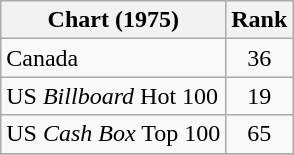<table class="wikitable sortable">
<tr>
<th align="left">Chart (1975)</th>
<th style="text-align:center;">Rank</th>
</tr>
<tr>
<td>Canada</td>
<td style="text-align:center;">36</td>
</tr>
<tr>
<td>US <em>Billboard</em> Hot 100</td>
<td style="text-align:center;">19</td>
</tr>
<tr>
<td>US <em>Cash Box</em> Top 100</td>
<td style="text-align:center;">65</td>
</tr>
<tr>
</tr>
</table>
